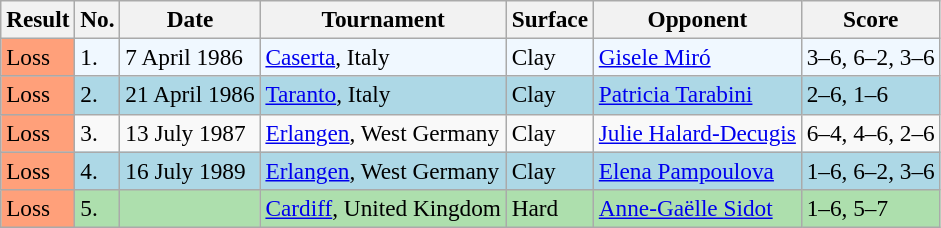<table class="wikitable" style="font-size:97%">
<tr>
<th>Result</th>
<th>No.</th>
<th>Date</th>
<th>Tournament</th>
<th>Surface</th>
<th>Opponent</th>
<th>Score</th>
</tr>
<tr style="background:#f0f8ff;">
<td style="background:#ffa07a;">Loss</td>
<td>1.</td>
<td>7 April 1986</td>
<td><a href='#'>Caserta</a>, Italy</td>
<td>Clay</td>
<td> <a href='#'>Gisele Miró</a></td>
<td>3–6, 6–2, 3–6</td>
</tr>
<tr style="background:lightblue;">
<td style="background:#ffa07a;">Loss</td>
<td>2.</td>
<td>21 April 1986</td>
<td><a href='#'>Taranto</a>, Italy</td>
<td>Clay</td>
<td> <a href='#'>Patricia Tarabini</a></td>
<td>2–6, 1–6</td>
</tr>
<tr>
<td style="background:#ffa07a;">Loss</td>
<td>3.</td>
<td>13 July 1987</td>
<td><a href='#'>Erlangen</a>, West Germany</td>
<td>Clay</td>
<td> <a href='#'>Julie Halard-Decugis</a></td>
<td>6–4, 4–6, 2–6</td>
</tr>
<tr style="background:lightblue;">
<td style="background:#ffa07a;">Loss</td>
<td>4.</td>
<td>16 July 1989</td>
<td><a href='#'>Erlangen</a>, West Germany</td>
<td>Clay</td>
<td> <a href='#'>Elena Pampoulova</a></td>
<td>1–6, 6–2, 3–6</td>
</tr>
<tr style="background:#addfad;">
<td style="background:#ffa07a;">Loss</td>
<td>5.</td>
<td></td>
<td><a href='#'>Cardiff</a>, United Kingdom</td>
<td>Hard</td>
<td> <a href='#'>Anne-Gaëlle Sidot</a></td>
<td>1–6, 5–7</td>
</tr>
</table>
